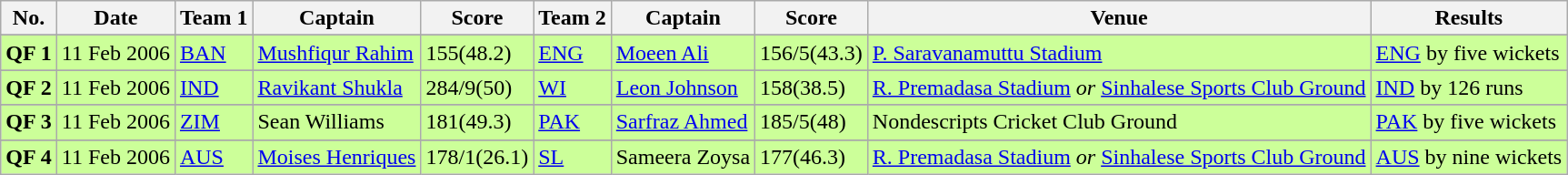<table class="wikitable">
<tr>
<th>No.</th>
<th>Date</th>
<th>Team 1</th>
<th>Captain</th>
<th>Score</th>
<th>Team 2</th>
<th>Captain</th>
<th>Score</th>
<th>Venue</th>
<th>Results</th>
</tr>
<tr>
</tr>
<tr bgcolor="CCFF99">
<td><strong>QF 1</strong></td>
<td>11 Feb 2006</td>
<td><a href='#'>BAN</a></td>
<td><a href='#'>Mushfiqur Rahim</a></td>
<td>155(48.2)</td>
<td><a href='#'>ENG</a></td>
<td><a href='#'>Moeen Ali</a></td>
<td>156/5(43.3)</td>
<td><a href='#'>P. Saravanamuttu Stadium</a></td>
<td><a href='#'>ENG</a> by five wickets</td>
</tr>
<tr>
</tr>
<tr bgcolor="CCFF99">
<td><strong>QF 2</strong></td>
<td>11 Feb 2006</td>
<td><a href='#'>IND</a></td>
<td><a href='#'>Ravikant Shukla</a></td>
<td>284/9(50)</td>
<td><a href='#'>WI</a></td>
<td><a href='#'>Leon Johnson</a></td>
<td>158(38.5)</td>
<td><a href='#'>R. Premadasa Stadium</a> <em>or</em> <a href='#'>Sinhalese Sports Club Ground</a></td>
<td><a href='#'>IND</a> by 126 runs</td>
</tr>
<tr>
</tr>
<tr bgcolor="CCFF99">
<td><strong>QF 3</strong></td>
<td>11 Feb 2006</td>
<td><a href='#'>ZIM</a></td>
<td>Sean Williams</td>
<td>181(49.3)</td>
<td><a href='#'>PAK</a></td>
<td><a href='#'>Sarfraz Ahmed</a></td>
<td>185/5(48)</td>
<td>Nondescripts Cricket Club Ground</td>
<td><a href='#'>PAK</a> by five wickets</td>
</tr>
<tr>
</tr>
<tr bgcolor="CCFF99">
<td><strong>QF 4</strong></td>
<td>11 Feb 2006</td>
<td><a href='#'>AUS</a></td>
<td><a href='#'>Moises Henriques</a></td>
<td>178/1(26.1)</td>
<td><a href='#'>SL</a></td>
<td>Sameera Zoysa</td>
<td>177(46.3)</td>
<td><a href='#'>R. Premadasa Stadium</a> <em>or</em> <a href='#'>Sinhalese Sports Club Ground</a></td>
<td><a href='#'>AUS</a> by nine wickets</td>
</tr>
</table>
